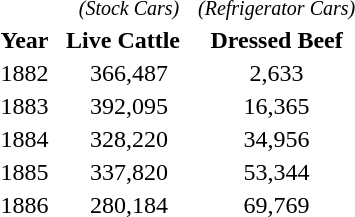<table class="toccolours">
<tr>
<td></td>
<td align=center><small><em>(Stock Cars)</em></small></td>
<td align=center><small><em>(Refrigerator Cars)</em></small></td>
</tr>
<tr>
<td align=center>  <strong>Year  </strong></td>
<td align=center><strong>Live Cattle  </strong></td>
<td align=center><strong>Dressed Beef </strong></td>
</tr>
<tr>
<td>  1882</td>
<td align=center>366,487</td>
<td align=center>2,633</td>
</tr>
<tr>
<td>  1883</td>
<td align=center>392,095</td>
<td align=center>16,365</td>
</tr>
<tr>
<td>  1884</td>
<td align=center>328,220</td>
<td align=center>34,956</td>
</tr>
<tr>
<td>  1885</td>
<td align=center>337,820</td>
<td align=center>53,344</td>
</tr>
<tr>
<td>  1886</td>
<td align=center>280,184</td>
<td align=center>69,769</td>
</tr>
</table>
